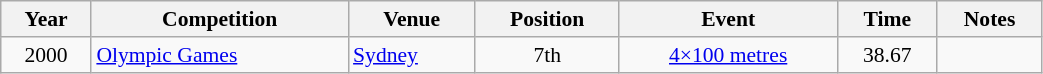<table class="wikitable" width=55% style="font-size:90%; text-align:center;">
<tr>
<th>Year</th>
<th>Competition</th>
<th>Venue</th>
<th>Position</th>
<th>Event</th>
<th>Time</th>
<th>Notes</th>
</tr>
<tr>
<td rowspan=1>2000</td>
<td rowspan=1 align=left><a href='#'>Olympic Games</a></td>
<td rowspan=1 align=left> <a href='#'>Sydney</a></td>
<td>7th</td>
<td><a href='#'>4×100 metres</a></td>
<td>38.67</td>
<td></td>
</tr>
</table>
